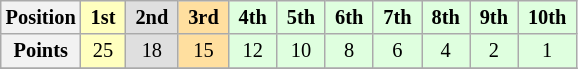<table class="wikitable" style="font-size:85%; text-align:center">
<tr>
<th>Position</th>
<td style="background:#ffffbf;"> <strong>1st</strong> </td>
<td style="background:#dfdfdf;"> <strong>2nd</strong> </td>
<td style="background:#ffdf9f;"> <strong>3rd</strong> </td>
<td style="background:#dfffdf;"> <strong>4th</strong> </td>
<td style="background:#dfffdf;"> <strong>5th</strong> </td>
<td style="background:#dfffdf;"> <strong>6th</strong> </td>
<td style="background:#dfffdf;"> <strong>7th</strong> </td>
<td style="background:#dfffdf;"> <strong>8th</strong> </td>
<td style="background:#dfffdf;"> <strong>9th</strong> </td>
<td style="background:#dfffdf;"> <strong>10th</strong> </td>
</tr>
<tr>
<th>Points</th>
<td style="background:#ffffbf;">25</td>
<td style="background:#dfdfdf;">18</td>
<td style="background:#ffdf9f;">15</td>
<td style="background:#dfffdf;">12</td>
<td style="background:#dfffdf;">10</td>
<td style="background:#dfffdf;">8</td>
<td style="background:#dfffdf;">6</td>
<td style="background:#dfffdf;">4</td>
<td style="background:#dfffdf;">2</td>
<td style="background:#dfffdf;">1</td>
</tr>
<tr>
</tr>
</table>
